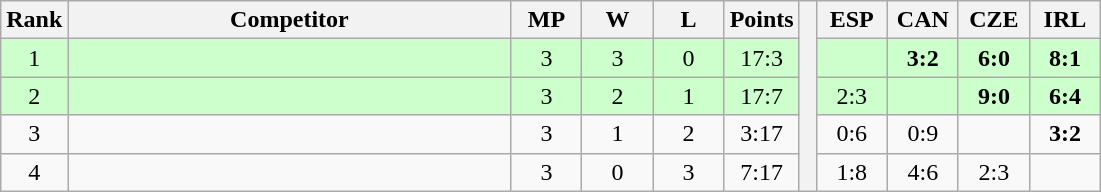<table class="wikitable" style="text-align:center">
<tr>
<th>Rank</th>
<th style="width:18em">Competitor</th>
<th style="width:2.5em">MP</th>
<th style="width:2.5em">W</th>
<th style="width:2.5em">L</th>
<th>Points</th>
<th rowspan="5"> </th>
<th style="width:2.5em">ESP</th>
<th style="width:2.5em">CAN</th>
<th style="width:2.5em">CZE</th>
<th style="width:2.5em">IRL</th>
</tr>
<tr style="background:#cfc;">
<td>1</td>
<td style="text-align:left"></td>
<td>3</td>
<td>3</td>
<td>0</td>
<td>17:3</td>
<td></td>
<td><strong>3:2</strong></td>
<td><strong>6:0</strong></td>
<td><strong>8:1</strong></td>
</tr>
<tr style="background:#cfc;">
<td>2</td>
<td style="text-align:left"></td>
<td>3</td>
<td>2</td>
<td>1</td>
<td>17:7</td>
<td>2:3</td>
<td></td>
<td><strong>9:0</strong></td>
<td><strong>6:4</strong></td>
</tr>
<tr>
<td>3</td>
<td style="text-align:left"></td>
<td>3</td>
<td>1</td>
<td>2</td>
<td>3:17</td>
<td>0:6</td>
<td>0:9</td>
<td></td>
<td><strong>3:2</strong></td>
</tr>
<tr>
<td>4</td>
<td style="text-align:left"></td>
<td>3</td>
<td>0</td>
<td>3</td>
<td>7:17</td>
<td>1:8</td>
<td>4:6</td>
<td>2:3</td>
<td></td>
</tr>
</table>
